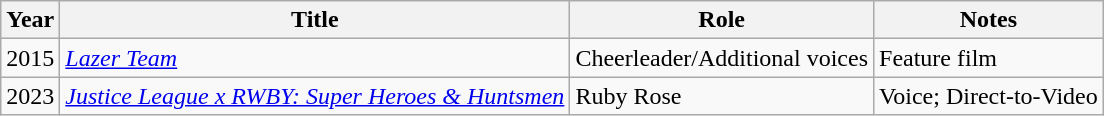<table class="sortable wikitable">
<tr>
<th>Year</th>
<th>Title</th>
<th>Role</th>
<th>Notes</th>
</tr>
<tr>
<td>2015</td>
<td><em><a href='#'>Lazer Team</a></em></td>
<td>Cheerleader/Additional voices</td>
<td>Feature film</td>
</tr>
<tr>
<td>2023</td>
<td><em><a href='#'>Justice League x RWBY: Super Heroes & Huntsmen</a></em></td>
<td>Ruby Rose</td>
<td>Voice; Direct-to-Video</td>
</tr>
</table>
